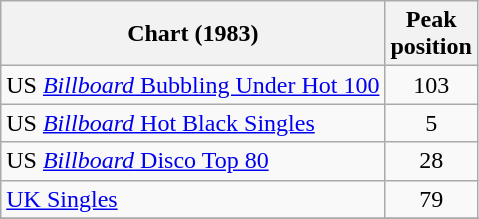<table class="wikitable sortable">
<tr>
<th>Chart (1983)</th>
<th>Peak<br>position</th>
</tr>
<tr>
<td>US <a href='#'><em>Billboard</em> Bubbling Under Hot 100</a></td>
<td style="text-align:center;">103</td>
</tr>
<tr>
<td>US <a href='#'><em>Billboard</em> Hot Black Singles</a></td>
<td style="text-align:center;">5</td>
</tr>
<tr>
<td>US <a href='#'><em>Billboard</em> Disco Top 80</a></td>
<td style="text-align:center;">28</td>
</tr>
<tr>
<td><a href='#'>UK Singles</a></td>
<td style="text-align:center;">79</td>
</tr>
<tr>
</tr>
</table>
